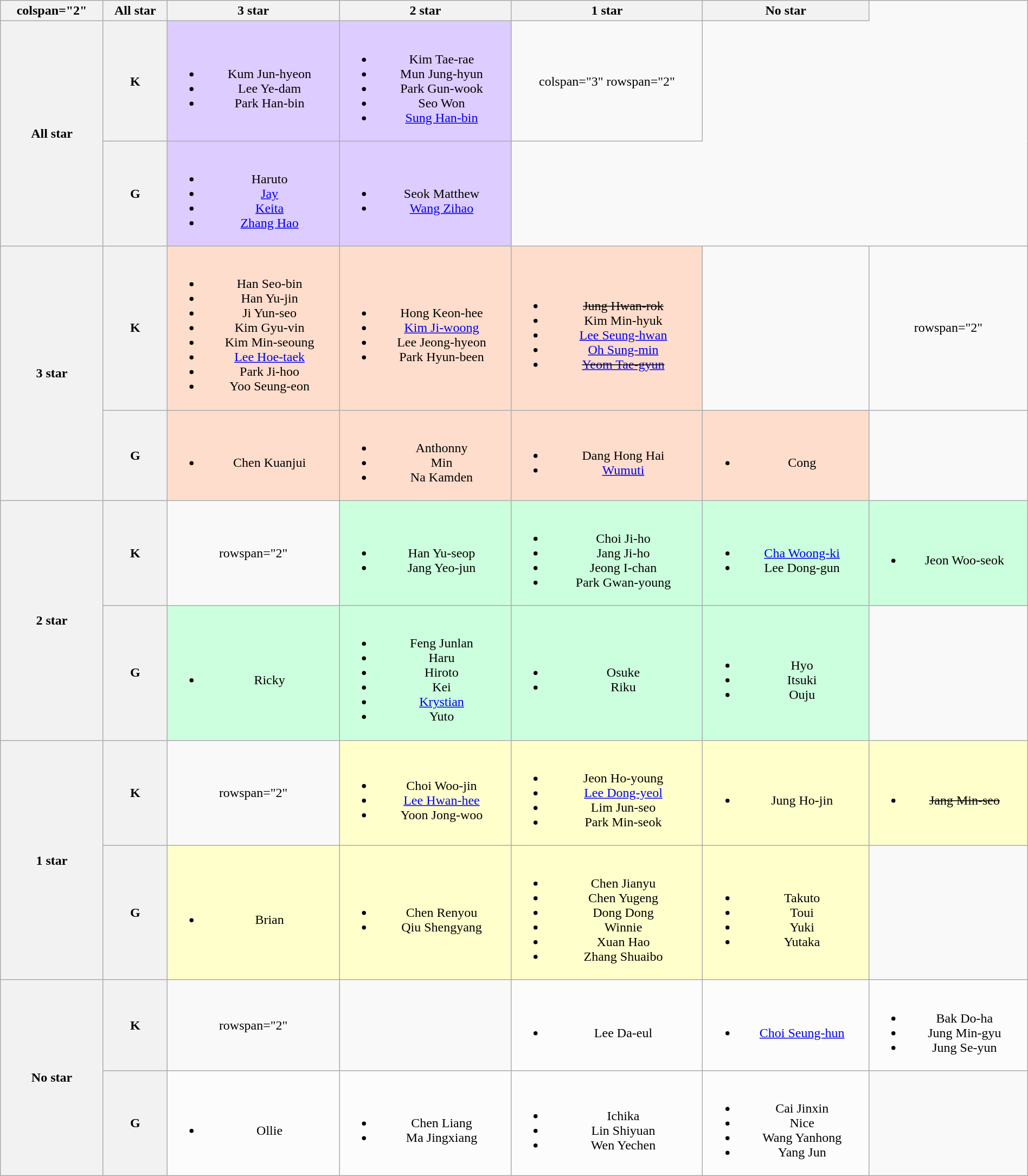<table class="wikitable collapsible" style="width:100%; text-align:center">
<tr>
<th>colspan="2" </th>
<th>All star</th>
<th>3 star</th>
<th>2 star</th>
<th>1 star</th>
<th>No star</th>
</tr>
<tr>
<th rowspan="2">All star</th>
<th>K</th>
<td style="background:#DDCCFF"><br><ul><li>Kum Jun-hyeon </li><li>Lee Ye-dam </li><li>Park Han-bin </li></ul></td>
<td style="background:#DDCCFF"><br><ul><li>Kim Tae-rae </li><li>Mun Jung-hyun </li><li>Park Gun-wook </li><li>Seo Won </li><li><a href='#'>Sung Han-bin</a> </li></ul></td>
<td>colspan="3" rowspan="2" </td>
</tr>
<tr>
<th>G</th>
<td style="background:#DDCCFF"><br><ul><li>Haruto </li><li><a href='#'>Jay</a> </li><li><a href='#'>Keita</a> </li><li><a href='#'>Zhang Hao</a> </li></ul></td>
<td style="background:#DDCCFF"><br><ul><li>Seok Matthew </li><li><a href='#'>Wang Zihao</a> </li></ul></td>
</tr>
<tr>
<th rowspan="2">3 star</th>
<th>K</th>
<td style="background:#FFDDCC"><br><ul><li>Han Seo-bin </li><li>Han Yu-jin </li><li>Ji Yun-seo </li><li>Kim Gyu-vin </li><li>Kim Min-seoung </li><li><a href='#'>Lee Hoe-taek</a> </li><li>Park Ji-hoo </li><li>Yoo Seung-eon </li></ul></td>
<td style="background:#FFDDCC"><br><ul><li>Hong Keon-hee </li><li><a href='#'>Kim Ji-woong</a> </li><li>Lee Jeong-hyeon </li><li>Park Hyun-been </li></ul></td>
<td style="background:#FFDDCC"><br><ul><li><s>Jung Hwan-rok</s> </li><li>Kim Min-hyuk </li><li><a href='#'>Lee Seung-hwan</a> </li><li><a href='#'>Oh Sung-min</a> </li><li><s><a href='#'>Yeom Tae-gyun</a></s> </li></ul></td>
<td></td>
<td>rowspan="2" </td>
</tr>
<tr>
<th>G</th>
<td style="background:#FFDDCC"><br><ul><li>Chen Kuanjui </li></ul></td>
<td style="background:#FFDDCC"><br><ul><li>Anthonny </li><li>Min </li><li>Na Kamden </li></ul></td>
<td style="background:#FFDDCC"><br><ul><li>Dang Hong Hai </li><li><a href='#'>Wumuti</a> </li></ul></td>
<td style="background:#FFDDCC"><br><ul><li>Cong </li></ul></td>
</tr>
<tr>
<th rowspan="2">2 star</th>
<th>K</th>
<td>rowspan="2" </td>
<td style="background:#CCFFDD"><br><ul><li>Han Yu-seop </li><li>Jang Yeo-jun </li></ul></td>
<td style="background:#CCFFDD"><br><ul><li>Choi Ji-ho </li><li>Jang Ji-ho </li><li>Jeong I-chan </li><li>Park Gwan-young </li></ul></td>
<td style="background:#CCFFDD"><br><ul><li><a href='#'>Cha Woong-ki</a> </li><li>Lee Dong-gun </li></ul></td>
<td style="background:#CCFFDD"><br><ul><li>Jeon Woo-seok </li></ul></td>
</tr>
<tr>
<th>G</th>
<td style="background:#CCFFDD"><br><ul><li>Ricky </li></ul></td>
<td style="background:#CCFFDD"><br><ul><li>Feng Junlan </li><li>Haru </li><li>Hiroto </li><li>Kei </li><li><a href='#'>Krystian</a> </li><li>Yuto </li></ul></td>
<td style="background:#CCFFDD"><br><ul><li>Osuke </li><li>Riku </li></ul></td>
<td style="background:#CCFFDD"><br><ul><li>Hyo </li><li>Itsuki </li><li>Ouju </li></ul></td>
</tr>
<tr>
<th rowspan="2">1 star</th>
<th>K</th>
<td>rowspan="2" </td>
<td style="background:#FFFFCC"><br><ul><li>Choi Woo-jin </li><li><a href='#'>Lee Hwan-hee</a> </li><li>Yoon Jong-woo </li></ul></td>
<td style="background:#FFFFCC"><br><ul><li>Jeon Ho-young </li><li><a href='#'>Lee Dong-yeol</a> </li><li>Lim Jun-seo </li><li>Park Min-seok </li></ul></td>
<td style="background:#FFFFCC"><br><ul><li>Jung Ho-jin </li></ul></td>
<td style="background:#FFFFCC"><br><ul><li><s>Jang Min-seo</s> </li></ul></td>
</tr>
<tr>
<th>G</th>
<td style="background:#FFFFCC"><br><ul><li>Brian </li></ul></td>
<td style="background:#FFFFCC"><br><ul><li>Chen Renyou </li><li>Qiu Shengyang </li></ul></td>
<td style="background:#FFFFCC"><br><ul><li>Chen Jianyu </li><li>Chen Yugeng </li><li>Dong Dong </li><li>Winnie </li><li>Xuan Hao </li><li>Zhang Shuaibo </li></ul></td>
<td style="background:#FFFFCC"><br><ul><li>Takuto </li><li>Toui </li><li>Yuki </li><li>Yutaka </li></ul></td>
</tr>
<tr>
<th rowspan="2">No star</th>
<th>K</th>
<td>rowspan="2" </td>
<td></td>
<td style="background:#FCFCFC"><br><ul><li>Lee Da-eul </li></ul></td>
<td style="background:#FCFCFC"><br><ul><li><a href='#'>Choi Seung-hun</a> </li></ul></td>
<td style="background:#FCFCFC"><br><ul><li>Bak Do-ha </li><li>Jung Min-gyu </li><li>Jung Se-yun </li></ul></td>
</tr>
<tr>
<th>G</th>
<td style="background:#FCFCFC"><br><ul><li>Ollie </li></ul></td>
<td style="background:#FCFCFC"><br><ul><li>Chen Liang </li><li>Ma Jingxiang </li></ul></td>
<td style="background:#FCFCFC"><br><ul><li>Ichika </li><li>Lin Shiyuan </li><li>Wen Yechen </li></ul></td>
<td style="background:#FCFCFC"><br><ul><li>Cai Jinxin </li><li>Nice </li><li>Wang Yanhong </li><li>Yang Jun </li></ul></td>
</tr>
</table>
